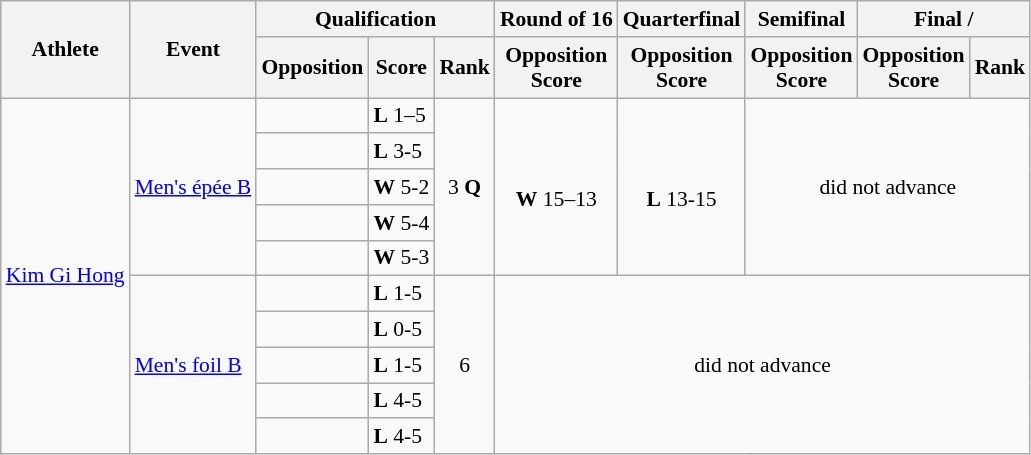<table class=wikitable style="font-size:90%">
<tr>
<th rowspan="2">Athlete</th>
<th rowspan="2">Event</th>
<th colspan="3">Qualification</th>
<th>Round of 16</th>
<th>Quarterfinal</th>
<th>Semifinal</th>
<th colspan="2">Final / </th>
</tr>
<tr>
<th>Opposition</th>
<th>Score</th>
<th>Rank</th>
<th>Opposition<br>Score</th>
<th>Opposition<br>Score</th>
<th>Opposition<br>Score</th>
<th>Opposition<br>Score</th>
<th>Rank</th>
</tr>
<tr>
<td rowspan=10><a href='#'>Kim Gi Hong</a></td>
<td rowspan=5><a href='#'>Men's épée B</a></td>
<td></td>
<td><strong>L</strong> 1–5</td>
<td align="center" rowspan=5>3 <strong>Q</strong></td>
<td align="center" rowspan=5><br><strong>W</strong> 15–13</td>
<td align="center" rowspan=5><br><strong>L</strong> 13-15</td>
<td align="center" rowspan=5 colspan=3>did not advance</td>
</tr>
<tr>
<td></td>
<td><strong>L</strong> 3-5</td>
</tr>
<tr>
<td></td>
<td><strong>W</strong> 5-2</td>
</tr>
<tr>
<td></td>
<td><strong>W</strong> 5-4</td>
</tr>
<tr>
<td></td>
<td><strong>W</strong> 5-3</td>
</tr>
<tr>
<td rowspan=5><a href='#'>Men's foil B</a></td>
<td></td>
<td><strong>L</strong> 1-5</td>
<td align="center" rowspan=5>6</td>
<td align="center" rowspan=5 colspan=5>did not advance</td>
</tr>
<tr>
<td></td>
<td><strong>L</strong> 0-5</td>
</tr>
<tr>
<td></td>
<td><strong>L</strong> 1-5</td>
</tr>
<tr>
<td></td>
<td><strong>L</strong> 4-5</td>
</tr>
<tr>
<td></td>
<td><strong>L</strong> 4-5</td>
</tr>
</table>
